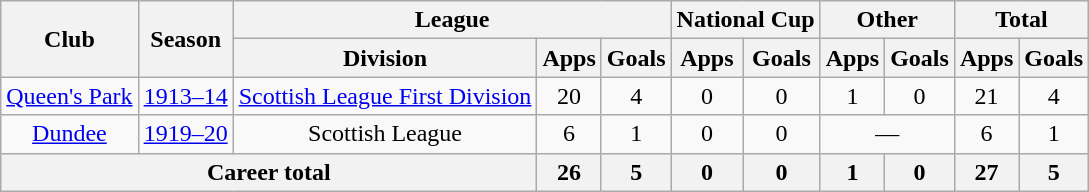<table class="wikitable" style="text-align: center;">
<tr>
<th rowspan="2">Club</th>
<th rowspan="2">Season</th>
<th colspan="3">League</th>
<th colspan="2">National Cup</th>
<th colspan="2">Other</th>
<th colspan="2">Total</th>
</tr>
<tr>
<th>Division</th>
<th>Apps</th>
<th>Goals</th>
<th>Apps</th>
<th>Goals</th>
<th>Apps</th>
<th>Goals</th>
<th>Apps</th>
<th>Goals</th>
</tr>
<tr>
<td><a href='#'>Queen's Park</a></td>
<td><a href='#'>1913–14</a></td>
<td><a href='#'>Scottish League First Division</a></td>
<td>20</td>
<td>4</td>
<td>0</td>
<td>0</td>
<td>1</td>
<td>0</td>
<td>21</td>
<td>4</td>
</tr>
<tr>
<td><a href='#'>Dundee</a></td>
<td><a href='#'>1919–20</a></td>
<td>Scottish League</td>
<td>6</td>
<td>1</td>
<td>0</td>
<td>0</td>
<td colspan="2">—</td>
<td>6</td>
<td>1</td>
</tr>
<tr>
<th colspan="3">Career total</th>
<th>26</th>
<th>5</th>
<th>0</th>
<th>0</th>
<th>1</th>
<th>0</th>
<th>27</th>
<th>5</th>
</tr>
</table>
